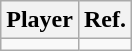<table class="wikitable">
<tr>
<th>Player</th>
<th>Ref.</th>
</tr>
<tr>
<td></td>
<td></td>
</tr>
</table>
